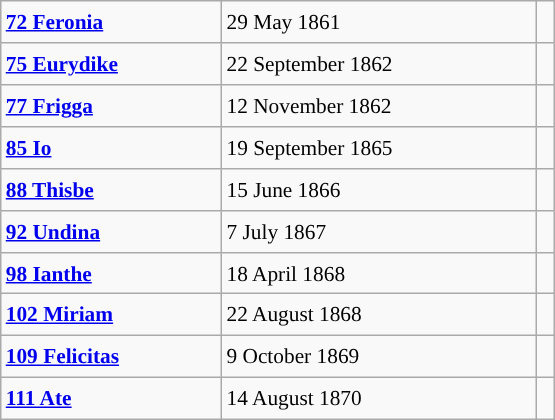<table class="wikitable" style="font-size: 89%; float: left; width: 26em; margin-right: 1em; height: 280px;">
<tr>
<td><strong><a href='#'>72 Feronia</a></strong></td>
<td>29 May 1861</td>
<td></td>
</tr>
<tr>
<td><strong><a href='#'>75 Eurydike</a></strong></td>
<td>22 September 1862</td>
<td></td>
</tr>
<tr>
<td><strong><a href='#'>77 Frigga</a></strong></td>
<td>12 November 1862</td>
<td></td>
</tr>
<tr>
<td><strong><a href='#'>85 Io</a></strong></td>
<td>19 September 1865</td>
<td></td>
</tr>
<tr>
<td><strong><a href='#'>88 Thisbe</a></strong></td>
<td>15 June 1866</td>
<td></td>
</tr>
<tr>
<td><strong><a href='#'>92 Undina</a></strong></td>
<td>7 July 1867</td>
<td></td>
</tr>
<tr>
<td><strong><a href='#'>98 Ianthe</a></strong></td>
<td>18 April 1868</td>
<td></td>
</tr>
<tr>
<td><strong><a href='#'>102 Miriam</a></strong></td>
<td>22 August 1868</td>
<td></td>
</tr>
<tr>
<td><strong><a href='#'>109 Felicitas</a></strong></td>
<td>9 October 1869</td>
<td></td>
</tr>
<tr>
<td><strong><a href='#'>111 Ate</a></strong></td>
<td>14 August 1870</td>
<td></td>
</tr>
</table>
